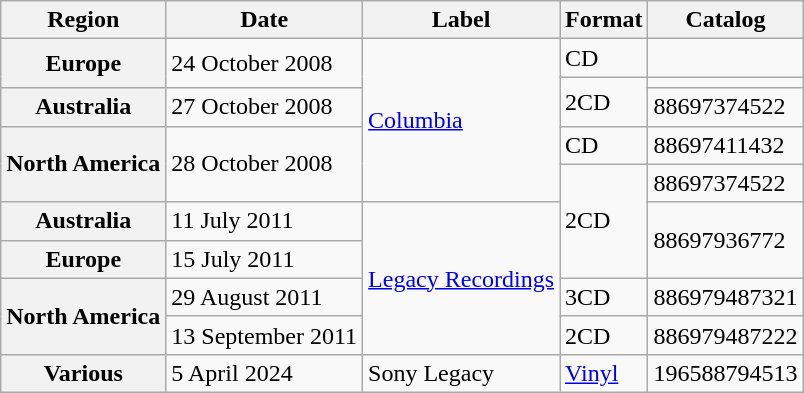<table class="wikitable plainrowheaders">
<tr>
<th>Region</th>
<th>Date</th>
<th>Label</th>
<th>Format</th>
<th>Catalog</th>
</tr>
<tr>
<th scope="row" rowspan="2">Europe</th>
<td rowspan="2">24 October 2008</td>
<td rowspan="5"><a href='#'>Columbia</a></td>
<td>CD</td>
<td></td>
</tr>
<tr>
<td rowspan="2">2CD</td>
<td></td>
</tr>
<tr>
<th scope="row">Australia</th>
<td>27 October 2008</td>
<td>88697374522</td>
</tr>
<tr>
<th scope="row" rowspan="2">North America</th>
<td rowspan="2">28 October 2008</td>
<td>CD</td>
<td>88697411432</td>
</tr>
<tr>
<td rowspan="3">2CD</td>
<td>88697374522</td>
</tr>
<tr>
<th scope="row">Australia</th>
<td>11 July 2011</td>
<td rowspan="4"><a href='#'>Legacy Recordings</a><br></td>
<td rowspan="2">88697936772</td>
</tr>
<tr>
<th scope="row">Europe</th>
<td>15 July 2011</td>
</tr>
<tr>
<th scope="row" rowspan="2">North America</th>
<td>29 August 2011</td>
<td>3CD</td>
<td>886979487321</td>
</tr>
<tr>
<td>13 September 2011</td>
<td>2CD</td>
<td>886979487222</td>
</tr>
<tr>
<th scope="row">Various</th>
<td>5 April 2024</td>
<td>Sony Legacy</td>
<td><a href='#'>Vinyl</a></td>
<td>196588794513</td>
</tr>
</table>
